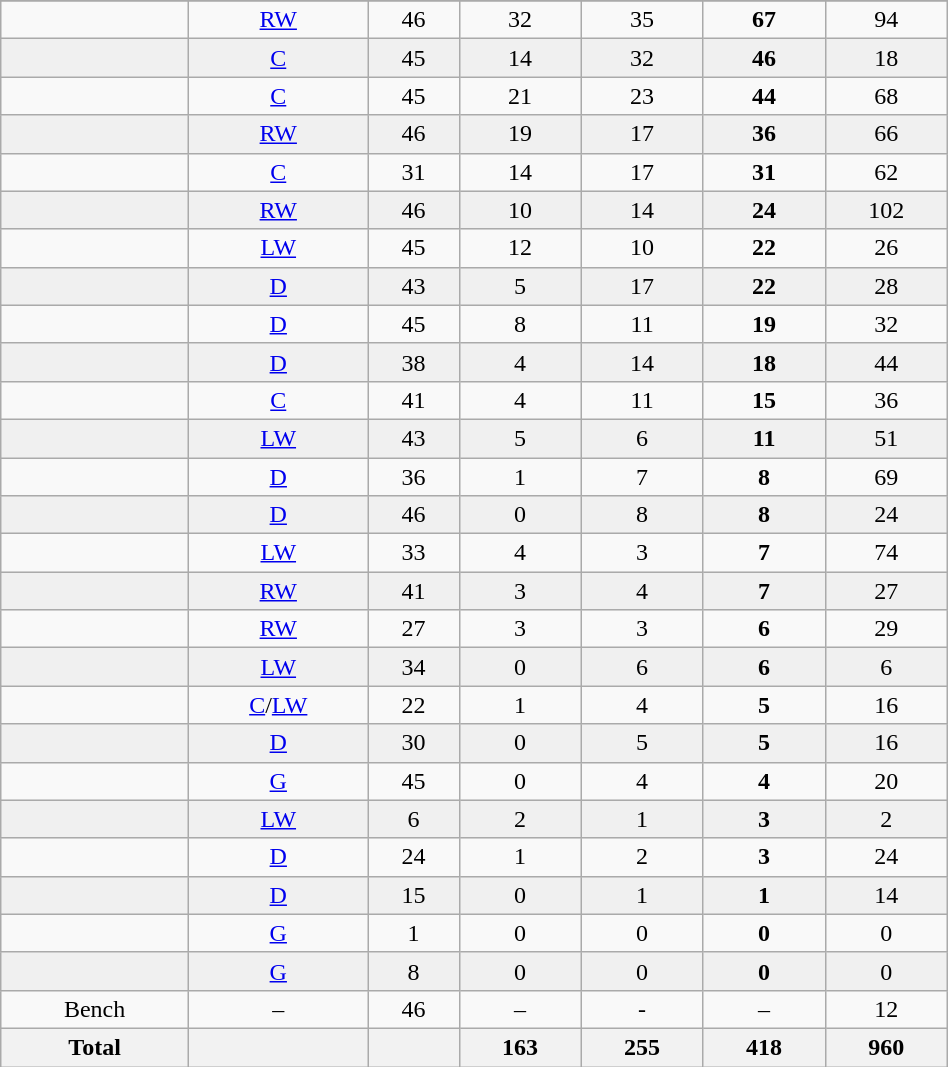<table class="wikitable sortable" width ="50%">
<tr align="center">
</tr>
<tr align="center" bgcolor="">
<td></td>
<td><a href='#'>RW</a></td>
<td>46</td>
<td>32</td>
<td>35</td>
<td><strong>67</strong></td>
<td>94</td>
</tr>
<tr align="center" bgcolor="f0f0f0">
<td></td>
<td><a href='#'>C</a></td>
<td>45</td>
<td>14</td>
<td>32</td>
<td><strong>46</strong></td>
<td>18</td>
</tr>
<tr align="center" bgcolor="">
<td></td>
<td><a href='#'>C</a></td>
<td>45</td>
<td>21</td>
<td>23</td>
<td><strong>44</strong></td>
<td>68</td>
</tr>
<tr align="center" bgcolor="f0f0f0">
<td></td>
<td><a href='#'>RW</a></td>
<td>46</td>
<td>19</td>
<td>17</td>
<td><strong>36</strong></td>
<td>66</td>
</tr>
<tr align="center" bgcolor="">
<td></td>
<td><a href='#'>C</a></td>
<td>31</td>
<td>14</td>
<td>17</td>
<td><strong>31</strong></td>
<td>62</td>
</tr>
<tr align="center" bgcolor="f0f0f0">
<td></td>
<td><a href='#'>RW</a></td>
<td>46</td>
<td>10</td>
<td>14</td>
<td><strong>24</strong></td>
<td>102</td>
</tr>
<tr align="center" bgcolor="">
<td></td>
<td><a href='#'>LW</a></td>
<td>45</td>
<td>12</td>
<td>10</td>
<td><strong>22</strong></td>
<td>26</td>
</tr>
<tr align="center" bgcolor="f0f0f0">
<td></td>
<td><a href='#'>D</a></td>
<td>43</td>
<td>5</td>
<td>17</td>
<td><strong>22</strong></td>
<td>28</td>
</tr>
<tr align="center" bgcolor="">
<td></td>
<td><a href='#'>D</a></td>
<td>45</td>
<td>8</td>
<td>11</td>
<td><strong>19</strong></td>
<td>32</td>
</tr>
<tr align="center" bgcolor="f0f0f0">
<td></td>
<td><a href='#'>D</a></td>
<td>38</td>
<td>4</td>
<td>14</td>
<td><strong>18</strong></td>
<td>44</td>
</tr>
<tr align="center" bgcolor="">
<td></td>
<td><a href='#'>C</a></td>
<td>41</td>
<td>4</td>
<td>11</td>
<td><strong>15</strong></td>
<td>36</td>
</tr>
<tr align="center" bgcolor="f0f0f0">
<td></td>
<td><a href='#'>LW</a></td>
<td>43</td>
<td>5</td>
<td>6</td>
<td><strong>11</strong></td>
<td>51</td>
</tr>
<tr align="center" bgcolor="">
<td></td>
<td><a href='#'>D</a></td>
<td>36</td>
<td>1</td>
<td>7</td>
<td><strong>8</strong></td>
<td>69</td>
</tr>
<tr align="center" bgcolor="f0f0f0">
<td></td>
<td><a href='#'>D</a></td>
<td>46</td>
<td>0</td>
<td>8</td>
<td><strong>8</strong></td>
<td>24</td>
</tr>
<tr align="center" bgcolor="">
<td></td>
<td><a href='#'>LW</a></td>
<td>33</td>
<td>4</td>
<td>3</td>
<td><strong>7</strong></td>
<td>74</td>
</tr>
<tr align="center" bgcolor="f0f0f0">
<td></td>
<td><a href='#'>RW</a></td>
<td>41</td>
<td>3</td>
<td>4</td>
<td><strong>7</strong></td>
<td>27</td>
</tr>
<tr align="center" bgcolor="">
<td></td>
<td><a href='#'>RW</a></td>
<td>27</td>
<td>3</td>
<td>3</td>
<td><strong>6</strong></td>
<td>29</td>
</tr>
<tr align="center" bgcolor="f0f0f0">
<td></td>
<td><a href='#'>LW</a></td>
<td>34</td>
<td>0</td>
<td>6</td>
<td><strong>6</strong></td>
<td>6</td>
</tr>
<tr align="center" bgcolor="">
<td></td>
<td><a href='#'>C</a>/<a href='#'>LW</a></td>
<td>22</td>
<td>1</td>
<td>4</td>
<td><strong>5</strong></td>
<td>16</td>
</tr>
<tr align="center" bgcolor="f0f0f0">
<td></td>
<td><a href='#'>D</a></td>
<td>30</td>
<td>0</td>
<td>5</td>
<td><strong>5</strong></td>
<td>16</td>
</tr>
<tr align="center" bgcolor="">
<td></td>
<td><a href='#'>G</a></td>
<td>45</td>
<td>0</td>
<td>4</td>
<td><strong>4</strong></td>
<td>20</td>
</tr>
<tr align="center" bgcolor="f0f0f0">
<td></td>
<td><a href='#'>LW</a></td>
<td>6</td>
<td>2</td>
<td>1</td>
<td><strong>3</strong></td>
<td>2</td>
</tr>
<tr align="center" bgcolor="">
<td></td>
<td><a href='#'>D</a></td>
<td>24</td>
<td>1</td>
<td>2</td>
<td><strong>3</strong></td>
<td>24</td>
</tr>
<tr align="center" bgcolor="f0f0f0">
<td></td>
<td><a href='#'>D</a></td>
<td>15</td>
<td>0</td>
<td>1</td>
<td><strong>1</strong></td>
<td>14</td>
</tr>
<tr align="center" bgcolor="">
<td></td>
<td><a href='#'>G</a></td>
<td>1</td>
<td>0</td>
<td>0</td>
<td><strong>0</strong></td>
<td>0</td>
</tr>
<tr align="center" bgcolor="f0f0f0">
<td></td>
<td><a href='#'>G</a></td>
<td>8</td>
<td>0</td>
<td>0</td>
<td><strong>0</strong></td>
<td>0</td>
</tr>
<tr align="center" bgcolor="">
<td>Bench</td>
<td>–</td>
<td>46</td>
<td>–</td>
<td>-</td>
<td>–</td>
<td>12</td>
</tr>
<tr>
<th>Total</th>
<th></th>
<th></th>
<th>163</th>
<th>255</th>
<th>418</th>
<th>960</th>
</tr>
</table>
